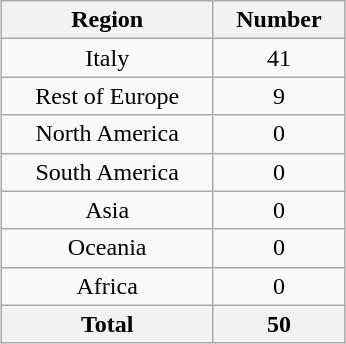<table class="wikitable sortable" style="width:230px; float:center; margin:auto;">
<tr>
<th scope="col">Region</th>
<th scope="col">Number</th>
</tr>
<tr>
<td style="text-align:center" scope="row">Italy</td>
<td style="text-align:center">41</td>
</tr>
<tr>
<td style="text-align:center" scope="row" data-sort-value="Europe, Rest of">Rest of Europe</td>
<td style="text-align:center">9</td>
</tr>
<tr>
<td style="text-align:center" scope="row" data-sort-value="America, North">North America</td>
<td style="text-align:center">0</td>
</tr>
<tr>
<td style="text-align:center" scope="row" data-sort-value="America, South">South America</td>
<td style="text-align:center">0</td>
</tr>
<tr>
<td style="text-align:center" scope="row">Asia</td>
<td style="text-align:center">0</td>
</tr>
<tr>
<td style="text-align:center" scope="row">Oceania</td>
<td style="text-align:center">0</td>
</tr>
<tr>
<td style="text-align:center" scope="row">Africa</td>
<td style="text-align:center">0</td>
</tr>
<tr>
<th scope="row">Total</th>
<th>50</th>
</tr>
</table>
